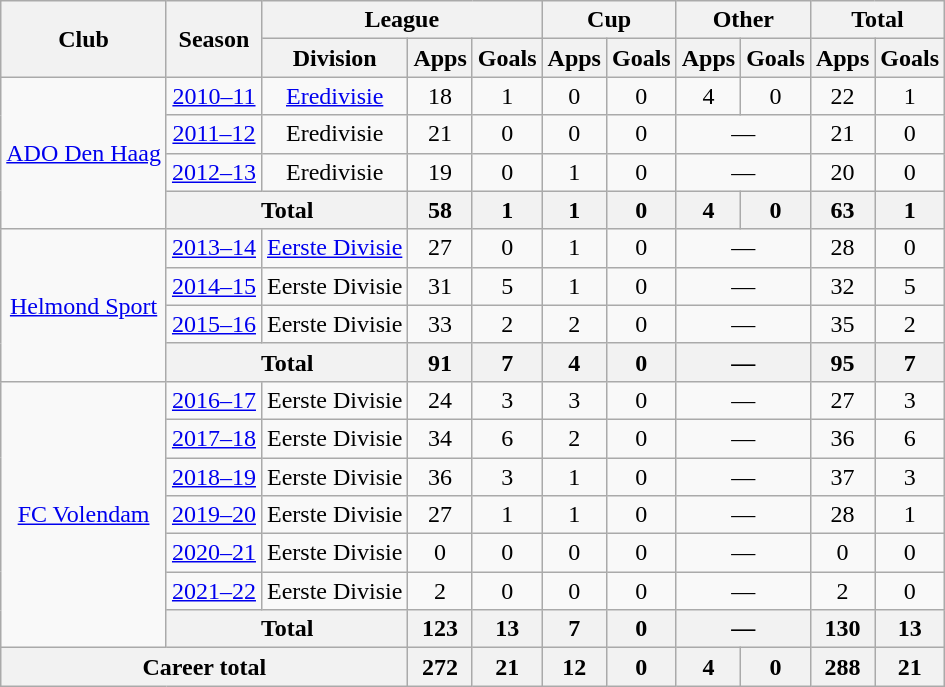<table class="wikitable" style="text-align:center">
<tr>
<th rowspan="2">Club</th>
<th rowspan="2">Season</th>
<th colspan="3">League</th>
<th colspan="2">Cup</th>
<th colspan="2">Other</th>
<th colspan="2">Total</th>
</tr>
<tr>
<th>Division</th>
<th>Apps</th>
<th>Goals</th>
<th>Apps</th>
<th>Goals</th>
<th>Apps</th>
<th>Goals</th>
<th>Apps</th>
<th>Goals</th>
</tr>
<tr>
<td rowspan="4"><a href='#'>ADO Den Haag</a></td>
<td><a href='#'>2010–11</a></td>
<td><a href='#'>Eredivisie</a></td>
<td>18</td>
<td>1</td>
<td>0</td>
<td>0</td>
<td>4</td>
<td>0</td>
<td>22</td>
<td>1</td>
</tr>
<tr>
<td><a href='#'>2011–12</a></td>
<td>Eredivisie</td>
<td>21</td>
<td>0</td>
<td>0</td>
<td>0</td>
<td colspan="2">—</td>
<td>21</td>
<td>0</td>
</tr>
<tr>
<td><a href='#'>2012–13</a></td>
<td>Eredivisie</td>
<td>19</td>
<td>0</td>
<td>1</td>
<td>0</td>
<td colspan="2">—</td>
<td>20</td>
<td>0</td>
</tr>
<tr>
<th colspan="2">Total</th>
<th>58</th>
<th>1</th>
<th>1</th>
<th>0</th>
<th>4</th>
<th>0</th>
<th>63</th>
<th>1</th>
</tr>
<tr>
<td rowspan="4"><a href='#'>Helmond Sport</a></td>
<td><a href='#'>2013–14</a></td>
<td><a href='#'>Eerste Divisie</a></td>
<td>27</td>
<td>0</td>
<td>1</td>
<td>0</td>
<td colspan="2">—</td>
<td>28</td>
<td>0</td>
</tr>
<tr>
<td><a href='#'>2014–15</a></td>
<td>Eerste Divisie</td>
<td>31</td>
<td>5</td>
<td>1</td>
<td>0</td>
<td colspan="2">—</td>
<td>32</td>
<td>5</td>
</tr>
<tr>
<td><a href='#'>2015–16</a></td>
<td>Eerste Divisie</td>
<td>33</td>
<td>2</td>
<td>2</td>
<td>0</td>
<td colspan="2">—</td>
<td>35</td>
<td>2</td>
</tr>
<tr>
<th colspan="2">Total</th>
<th>91</th>
<th>7</th>
<th>4</th>
<th>0</th>
<th colspan="2">—</th>
<th>95</th>
<th>7</th>
</tr>
<tr>
<td rowspan="7"><a href='#'>FC Volendam</a></td>
<td><a href='#'>2016–17</a></td>
<td>Eerste Divisie</td>
<td>24</td>
<td>3</td>
<td>3</td>
<td>0</td>
<td colspan="2">—</td>
<td>27</td>
<td>3</td>
</tr>
<tr>
<td><a href='#'>2017–18</a></td>
<td>Eerste Divisie</td>
<td>34</td>
<td>6</td>
<td>2</td>
<td>0</td>
<td colspan="2">—</td>
<td>36</td>
<td>6</td>
</tr>
<tr>
<td><a href='#'>2018–19</a></td>
<td>Eerste Divisie</td>
<td>36</td>
<td>3</td>
<td>1</td>
<td>0</td>
<td colspan="2">—</td>
<td>37</td>
<td>3</td>
</tr>
<tr>
<td><a href='#'>2019–20</a></td>
<td>Eerste Divisie</td>
<td>27</td>
<td>1</td>
<td>1</td>
<td>0</td>
<td colspan="2">—</td>
<td>28</td>
<td>1</td>
</tr>
<tr>
<td><a href='#'>2020–21</a></td>
<td>Eerste Divisie</td>
<td>0</td>
<td>0</td>
<td>0</td>
<td>0</td>
<td colspan="2">—</td>
<td>0</td>
<td>0</td>
</tr>
<tr>
<td><a href='#'>2021–22</a></td>
<td>Eerste Divisie</td>
<td>2</td>
<td>0</td>
<td>0</td>
<td>0</td>
<td colspan="2">—</td>
<td>2</td>
<td>0</td>
</tr>
<tr>
<th colspan="2">Total</th>
<th>123</th>
<th>13</th>
<th>7</th>
<th>0</th>
<th colspan="2">—</th>
<th>130</th>
<th>13</th>
</tr>
<tr>
<th colspan="3">Career total</th>
<th>272</th>
<th>21</th>
<th>12</th>
<th>0</th>
<th>4</th>
<th>0</th>
<th>288</th>
<th>21</th>
</tr>
</table>
